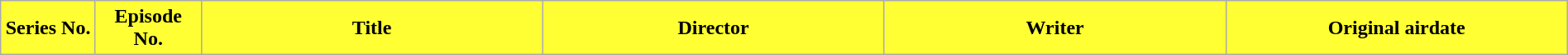<table class="wikitable" style="width:100%;">
<tr>
<th scope="col" style="background:#FFFF33; width:3em">Series No.</th>
<th scope="col" style="background:#FFFF33; width:3em">Episode No.</th>
<th scope="col" style="background:#FFFF33; width:12em">Title</th>
<th scope="col" style="background:#FFFF33; width:12em">Director</th>
<th scope="col" style="background:#FFFF33; width:12em">Writer</th>
<th scope="col" style="background:#FFFF33; width:12em">Original airdate<br>











</th>
</tr>
</table>
